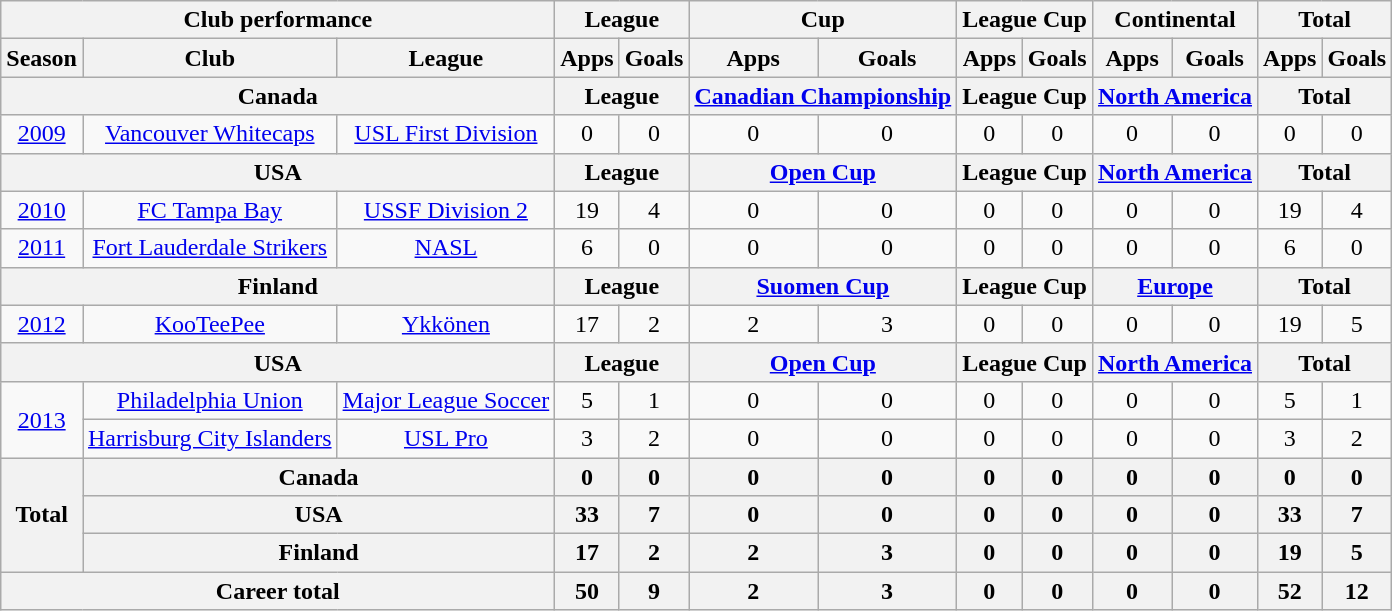<table class="wikitable" style="text-align:center">
<tr>
<th colspan=3>Club performance</th>
<th colspan=2>League</th>
<th colspan=2>Cup</th>
<th colspan=2>League Cup</th>
<th colspan=2>Continental</th>
<th colspan=2>Total</th>
</tr>
<tr>
<th>Season</th>
<th>Club</th>
<th>League</th>
<th>Apps</th>
<th>Goals</th>
<th>Apps</th>
<th>Goals</th>
<th>Apps</th>
<th>Goals</th>
<th>Apps</th>
<th>Goals</th>
<th>Apps</th>
<th>Goals</th>
</tr>
<tr>
<th colspan=3>Canada</th>
<th colspan=2>League</th>
<th colspan=2><a href='#'>Canadian Championship</a></th>
<th colspan=2>League Cup</th>
<th colspan=2><a href='#'>North America</a></th>
<th colspan=2>Total</th>
</tr>
<tr>
<td><a href='#'>2009</a></td>
<td><a href='#'>Vancouver Whitecaps</a></td>
<td><a href='#'>USL First Division</a></td>
<td>0</td>
<td>0</td>
<td>0</td>
<td>0</td>
<td>0</td>
<td>0</td>
<td>0</td>
<td>0</td>
<td>0</td>
<td>0</td>
</tr>
<tr>
<th colspan=3>USA</th>
<th colspan=2>League</th>
<th colspan=2><a href='#'>Open Cup</a></th>
<th colspan=2>League Cup</th>
<th colspan=2><a href='#'>North America</a></th>
<th colspan=2>Total</th>
</tr>
<tr>
<td><a href='#'>2010</a></td>
<td><a href='#'>FC Tampa Bay</a></td>
<td><a href='#'>USSF Division 2</a></td>
<td>19</td>
<td>4</td>
<td>0</td>
<td>0</td>
<td>0</td>
<td>0</td>
<td>0</td>
<td>0</td>
<td>19</td>
<td>4</td>
</tr>
<tr>
<td><a href='#'>2011</a></td>
<td><a href='#'>Fort Lauderdale Strikers</a></td>
<td><a href='#'>NASL</a></td>
<td>6</td>
<td>0</td>
<td>0</td>
<td>0</td>
<td>0</td>
<td>0</td>
<td>0</td>
<td>0</td>
<td>6</td>
<td>0</td>
</tr>
<tr>
<th colspan=3>Finland</th>
<th colspan=2>League</th>
<th colspan=2><a href='#'>Suomen Cup</a></th>
<th colspan=2>League Cup</th>
<th colspan=2><a href='#'>Europe</a></th>
<th colspan=2>Total</th>
</tr>
<tr>
<td><a href='#'>2012</a></td>
<td><a href='#'>KooTeePee</a></td>
<td><a href='#'>Ykkönen</a></td>
<td>17</td>
<td>2</td>
<td>2</td>
<td>3</td>
<td>0</td>
<td>0</td>
<td>0</td>
<td>0</td>
<td>19</td>
<td>5</td>
</tr>
<tr>
<th colspan=3>USA</th>
<th colspan=2>League</th>
<th colspan=2><a href='#'>Open Cup</a></th>
<th colspan=2>League Cup</th>
<th colspan=2><a href='#'>North America</a></th>
<th colspan=2>Total</th>
</tr>
<tr>
<td rowspan="2"><a href='#'>2013</a></td>
<td><a href='#'>Philadelphia Union</a></td>
<td><a href='#'>Major League Soccer</a></td>
<td>5</td>
<td>1</td>
<td>0</td>
<td>0</td>
<td>0</td>
<td>0</td>
<td>0</td>
<td>0</td>
<td>5</td>
<td>1</td>
</tr>
<tr>
<td><a href='#'>Harrisburg City Islanders</a></td>
<td><a href='#'>USL Pro</a></td>
<td>3</td>
<td>2</td>
<td>0</td>
<td>0</td>
<td>0</td>
<td>0</td>
<td>0</td>
<td>0</td>
<td>3</td>
<td>2</td>
</tr>
<tr>
<th rowspan=3>Total</th>
<th colspan=2>Canada</th>
<th>0</th>
<th>0</th>
<th>0</th>
<th>0</th>
<th>0</th>
<th>0</th>
<th>0</th>
<th>0</th>
<th>0</th>
<th>0</th>
</tr>
<tr>
<th colspan=2>USA</th>
<th>33</th>
<th>7</th>
<th>0</th>
<th>0</th>
<th>0</th>
<th>0</th>
<th>0</th>
<th>0</th>
<th>33</th>
<th>7</th>
</tr>
<tr>
<th colspan=2>Finland</th>
<th>17</th>
<th>2</th>
<th>2</th>
<th>3</th>
<th>0</th>
<th>0</th>
<th>0</th>
<th>0</th>
<th>19</th>
<th>5</th>
</tr>
<tr>
<th colspan=3>Career total</th>
<th>50</th>
<th>9</th>
<th>2</th>
<th>3</th>
<th>0</th>
<th>0</th>
<th>0</th>
<th>0</th>
<th>52</th>
<th>12</th>
</tr>
</table>
